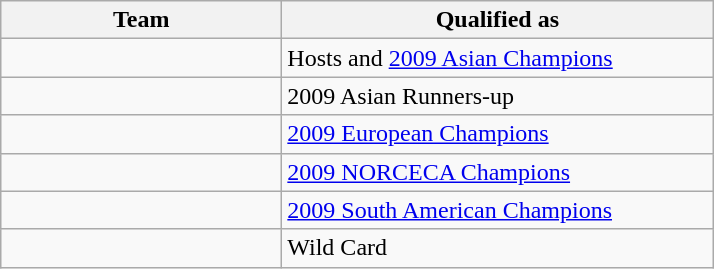<table class="wikitable">
<tr>
<th width=180>Team</th>
<th width=280>Qualified as</th>
</tr>
<tr>
<td></td>
<td>Hosts and <a href='#'>2009 Asian Champions</a></td>
</tr>
<tr>
<td></td>
<td>2009 Asian Runners-up</td>
</tr>
<tr>
<td></td>
<td><a href='#'>2009 European Champions</a></td>
</tr>
<tr>
<td></td>
<td><a href='#'>2009 NORCECA Champions</a></td>
</tr>
<tr>
<td></td>
<td><a href='#'>2009 South American Champions</a></td>
</tr>
<tr>
<td></td>
<td>Wild Card</td>
</tr>
</table>
